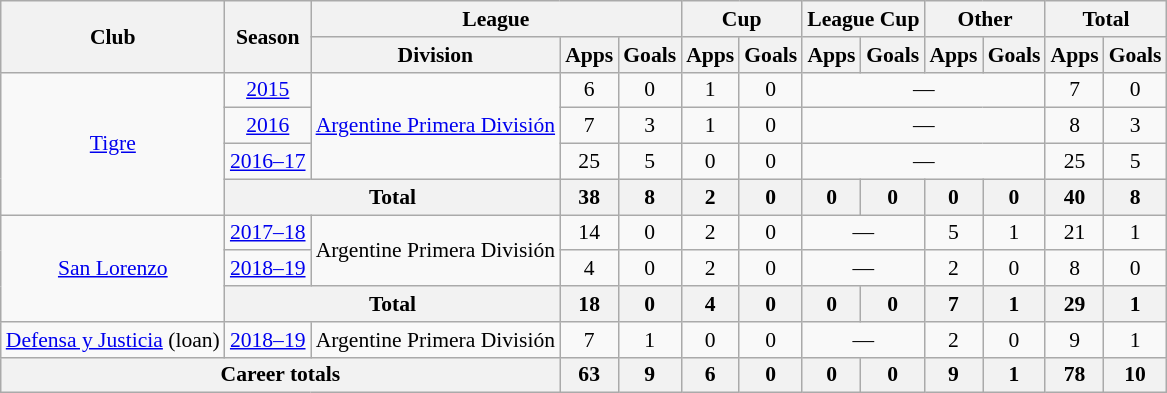<table class="wikitable" style="font-size:90%; text-align: center">
<tr>
<th rowspan=2>Club</th>
<th rowspan=2>Season</th>
<th colspan=3>League</th>
<th colspan=2>Cup</th>
<th colspan=2>League Cup</th>
<th colspan=2>Other</th>
<th colspan=2>Total</th>
</tr>
<tr>
<th>Division</th>
<th>Apps</th>
<th>Goals</th>
<th>Apps</th>
<th>Goals</th>
<th>Apps</th>
<th>Goals</th>
<th>Apps</th>
<th>Goals</th>
<th>Apps</th>
<th>Goals</th>
</tr>
<tr>
<td rowspan=4><a href='#'>Tigre</a></td>
<td><a href='#'>2015</a></td>
<td rowspan=3><a href='#'>Argentine Primera División</a></td>
<td>6</td>
<td>0</td>
<td>1</td>
<td>0</td>
<td colspan=4>—</td>
<td>7</td>
<td>0</td>
</tr>
<tr>
<td><a href='#'>2016</a></td>
<td>7</td>
<td>3</td>
<td>1</td>
<td>0</td>
<td colspan=4>—</td>
<td>8</td>
<td>3</td>
</tr>
<tr>
<td><a href='#'>2016–17</a></td>
<td>25</td>
<td>5</td>
<td>0</td>
<td>0</td>
<td colspan=4>—</td>
<td>25</td>
<td>5</td>
</tr>
<tr>
<th colspan=2>Total</th>
<th>38</th>
<th>8</th>
<th>2</th>
<th>0</th>
<th>0</th>
<th>0</th>
<th>0</th>
<th>0</th>
<th>40</th>
<th>8</th>
</tr>
<tr>
<td rowspan=3><a href='#'>San Lorenzo</a></td>
<td><a href='#'>2017–18</a></td>
<td rowspan=2>Argentine Primera División</td>
<td>14</td>
<td>0</td>
<td>2</td>
<td>0</td>
<td colspan=2>—</td>
<td>5</td>
<td>1</td>
<td>21</td>
<td>1</td>
</tr>
<tr>
<td><a href='#'>2018–19</a></td>
<td>4</td>
<td>0</td>
<td>2</td>
<td>0</td>
<td colspan=2>—</td>
<td>2</td>
<td>0</td>
<td>8</td>
<td>0</td>
</tr>
<tr>
<th colspan=2>Total</th>
<th>18</th>
<th>0</th>
<th>4</th>
<th>0</th>
<th>0</th>
<th>0</th>
<th>7</th>
<th>1</th>
<th>29</th>
<th>1</th>
</tr>
<tr>
<td><a href='#'>Defensa y Justicia</a> (loan)</td>
<td><a href='#'>2018–19</a></td>
<td>Argentine Primera División</td>
<td>7</td>
<td>1</td>
<td>0</td>
<td>0</td>
<td colspan=2>—</td>
<td>2</td>
<td>0</td>
<td>9</td>
<td>1</td>
</tr>
<tr>
<th colspan=3>Career totals</th>
<th>63</th>
<th>9</th>
<th>6</th>
<th>0</th>
<th>0</th>
<th>0</th>
<th>9</th>
<th>1</th>
<th>78</th>
<th>10</th>
</tr>
</table>
